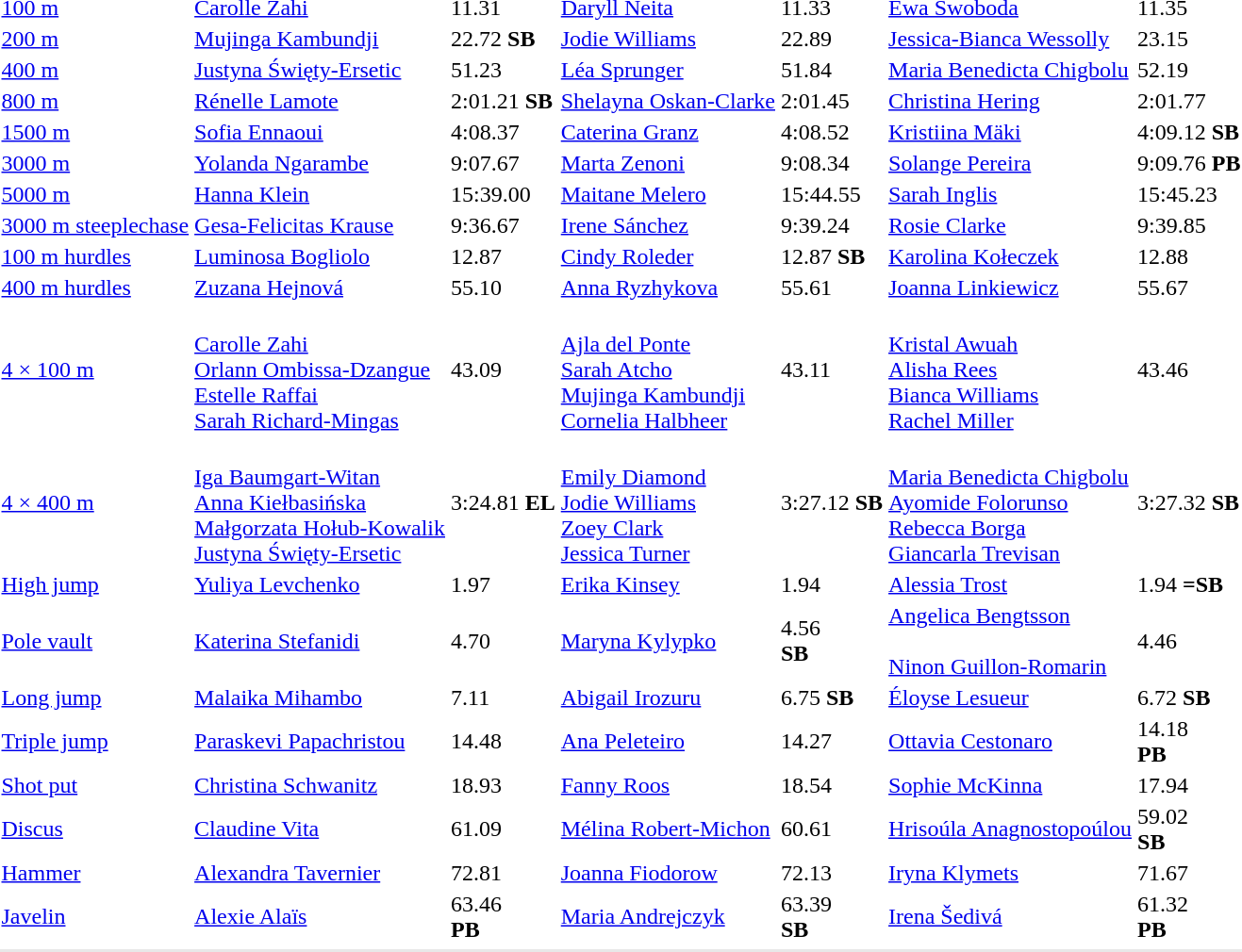<table>
<tr>
<td><a href='#'>100 m</a></td>
<td><a href='#'>Carolle Zahi</a><br></td>
<td>11.31</td>
<td><a href='#'>Daryll Neita</a><br></td>
<td>11.33</td>
<td><a href='#'>Ewa Swoboda</a><br></td>
<td>11.35</td>
</tr>
<tr>
<td><a href='#'>200 m</a></td>
<td><a href='#'>Mujinga Kambundji</a><br></td>
<td>22.72 <strong>SB</strong></td>
<td><a href='#'>Jodie Williams</a><br></td>
<td>22.89</td>
<td><a href='#'>Jessica-Bianca Wessolly</a><br></td>
<td>23.15</td>
</tr>
<tr>
<td><a href='#'>400 m</a></td>
<td><a href='#'>Justyna Święty-Ersetic</a><br></td>
<td>51.23</td>
<td><a href='#'>Léa Sprunger</a><br></td>
<td>51.84</td>
<td><a href='#'>Maria Benedicta Chigbolu</a><br></td>
<td>52.19</td>
</tr>
<tr>
<td><a href='#'>800 m</a></td>
<td><a href='#'>Rénelle Lamote</a><br></td>
<td>2:01.21 <strong>SB</strong></td>
<td><a href='#'>Shelayna Oskan-Clarke</a><br></td>
<td>2:01.45</td>
<td><a href='#'>Christina Hering</a><br></td>
<td>2:01.77</td>
</tr>
<tr>
<td><a href='#'>1500 m</a></td>
<td><a href='#'>Sofia Ennaoui</a><br></td>
<td>4:08.37</td>
<td><a href='#'>Caterina Granz</a><br></td>
<td>4:08.52</td>
<td><a href='#'>Kristiina Mäki</a><br></td>
<td>4:09.12 <strong>SB</strong></td>
</tr>
<tr>
<td><a href='#'>3000 m</a></td>
<td><a href='#'>Yolanda Ngarambe</a><br></td>
<td>9:07.67</td>
<td><a href='#'>Marta Zenoni</a><br></td>
<td>9:08.34</td>
<td><a href='#'>Solange Pereira</a><br></td>
<td>9:09.76 <strong>PB</strong></td>
</tr>
<tr>
<td><a href='#'>5000 m</a></td>
<td><a href='#'>Hanna Klein</a><br></td>
<td>15:39.00</td>
<td><a href='#'>Maitane Melero</a><br></td>
<td>15:44.55</td>
<td><a href='#'>Sarah Inglis</a><br></td>
<td>15:45.23</td>
</tr>
<tr>
<td><a href='#'>3000 m steeplechase</a></td>
<td><a href='#'>Gesa-Felicitas Krause</a><br></td>
<td>9:36.67</td>
<td><a href='#'>Irene Sánchez</a><br></td>
<td>9:39.24</td>
<td><a href='#'>Rosie Clarke</a><br></td>
<td>9:39.85</td>
</tr>
<tr>
<td><a href='#'>100 m hurdles</a></td>
<td><a href='#'>Luminosa Bogliolo</a><br></td>
<td>12.87</td>
<td><a href='#'>Cindy Roleder</a><br></td>
<td>12.87 <strong>SB</strong></td>
<td><a href='#'>Karolina Kołeczek</a><br></td>
<td>12.88</td>
</tr>
<tr>
<td><a href='#'>400 m hurdles</a></td>
<td><a href='#'>Zuzana Hejnová</a><br></td>
<td>55.10</td>
<td><a href='#'>Anna Ryzhykova</a><br></td>
<td>55.61</td>
<td><a href='#'>Joanna Linkiewicz</a><br></td>
<td>55.67</td>
</tr>
<tr>
<td><a href='#'>4 × 100 m</a></td>
<td><br><a href='#'>Carolle Zahi</a><br><a href='#'>Orlann Ombissa-Dzangue</a><br><a href='#'>Estelle Raffai</a><br><a href='#'>Sarah Richard-Mingas</a></td>
<td>43.09</td>
<td><br><a href='#'>Ajla del Ponte</a><br><a href='#'>Sarah Atcho</a><br><a href='#'>Mujinga Kambundji</a><br><a href='#'>Cornelia Halbheer</a></td>
<td>43.11</td>
<td><br><a href='#'>Kristal Awuah</a><br><a href='#'>Alisha Rees</a><br><a href='#'>Bianca Williams</a><br><a href='#'>Rachel Miller</a></td>
<td>43.46</td>
</tr>
<tr>
<td><a href='#'>4 × 400 m</a></td>
<td><br><a href='#'>Iga Baumgart-Witan</a><br><a href='#'>Anna Kiełbasińska</a><br><a href='#'>Małgorzata Hołub-Kowalik</a><br><a href='#'>Justyna Święty-Ersetic</a></td>
<td>3:24.81 <strong>EL</strong></td>
<td><br><a href='#'>Emily Diamond</a><br><a href='#'>Jodie Williams</a><br><a href='#'>Zoey Clark</a><br><a href='#'>Jessica Turner</a></td>
<td>3:27.12 <strong>SB</strong></td>
<td><br><a href='#'>Maria Benedicta Chigbolu</a><br><a href='#'>Ayomide Folorunso</a><br><a href='#'>Rebecca Borga</a><br><a href='#'>Giancarla Trevisan</a></td>
<td>3:27.32 <strong>SB</strong></td>
</tr>
<tr>
<td><a href='#'>High jump</a></td>
<td><a href='#'>Yuliya Levchenko</a><br></td>
<td>1.97</td>
<td><a href='#'>Erika Kinsey</a><br></td>
<td>1.94</td>
<td><a href='#'>Alessia Trost</a><br></td>
<td>1.94 <strong>=SB</strong></td>
</tr>
<tr>
<td><a href='#'>Pole vault</a></td>
<td><a href='#'>Katerina Stefanidi</a><br></td>
<td>4.70</td>
<td><a href='#'>Maryna Kylypko</a><br></td>
<td>4.56<br><strong>SB</strong></td>
<td><a href='#'>Angelica Bengtsson</a><br> <br> <a href='#'>Ninon Guillon-Romarin</a><br></td>
<td>4.46</td>
</tr>
<tr>
<td><a href='#'>Long jump</a></td>
<td><a href='#'>Malaika Mihambo</a><br></td>
<td>7.11</td>
<td><a href='#'>Abigail Irozuru</a><br></td>
<td>6.75 <strong>SB</strong></td>
<td><a href='#'>Éloyse Lesueur</a><br></td>
<td>6.72 <strong>SB</strong></td>
</tr>
<tr>
<td><a href='#'>Triple jump</a></td>
<td><a href='#'>Paraskevi Papachristou</a><br></td>
<td>14.48</td>
<td><a href='#'>Ana Peleteiro</a><br></td>
<td>14.27</td>
<td><a href='#'>Ottavia Cestonaro</a><br></td>
<td>14.18<br><strong>PB</strong></td>
</tr>
<tr>
<td><a href='#'>Shot put</a></td>
<td><a href='#'>Christina Schwanitz</a><br></td>
<td>18.93</td>
<td><a href='#'>Fanny Roos</a><br></td>
<td>18.54</td>
<td><a href='#'>Sophie McKinna</a><br></td>
<td>17.94</td>
</tr>
<tr>
<td><a href='#'>Discus</a></td>
<td><a href='#'>Claudine Vita</a><br></td>
<td>61.09</td>
<td><a href='#'>Mélina Robert-Michon</a><br></td>
<td>60.61</td>
<td><a href='#'>Hrisoúla Anagnostopoúlou</a><br></td>
<td>59.02<br><strong>SB</strong></td>
</tr>
<tr>
<td><a href='#'>Hammer</a></td>
<td><a href='#'>Alexandra Tavernier</a><br></td>
<td>72.81</td>
<td><a href='#'>Joanna Fiodorow</a><br></td>
<td>72.13</td>
<td><a href='#'>Iryna Klymets</a><br></td>
<td>71.67</td>
</tr>
<tr>
<td><a href='#'>Javelin</a></td>
<td><a href='#'>Alexie Alaïs</a><br></td>
<td>63.46<br><strong>PB</strong></td>
<td><a href='#'>Maria Andrejczyk</a><br></td>
<td>63.39<br><strong>SB</strong></td>
<td><a href='#'>Irena Šedivá</a><br></td>
<td>61.32<br><strong>PB</strong></td>
</tr>
<tr>
</tr>
<tr bgcolor= e8e8e8>
<td colspan=7></td>
</tr>
</table>
